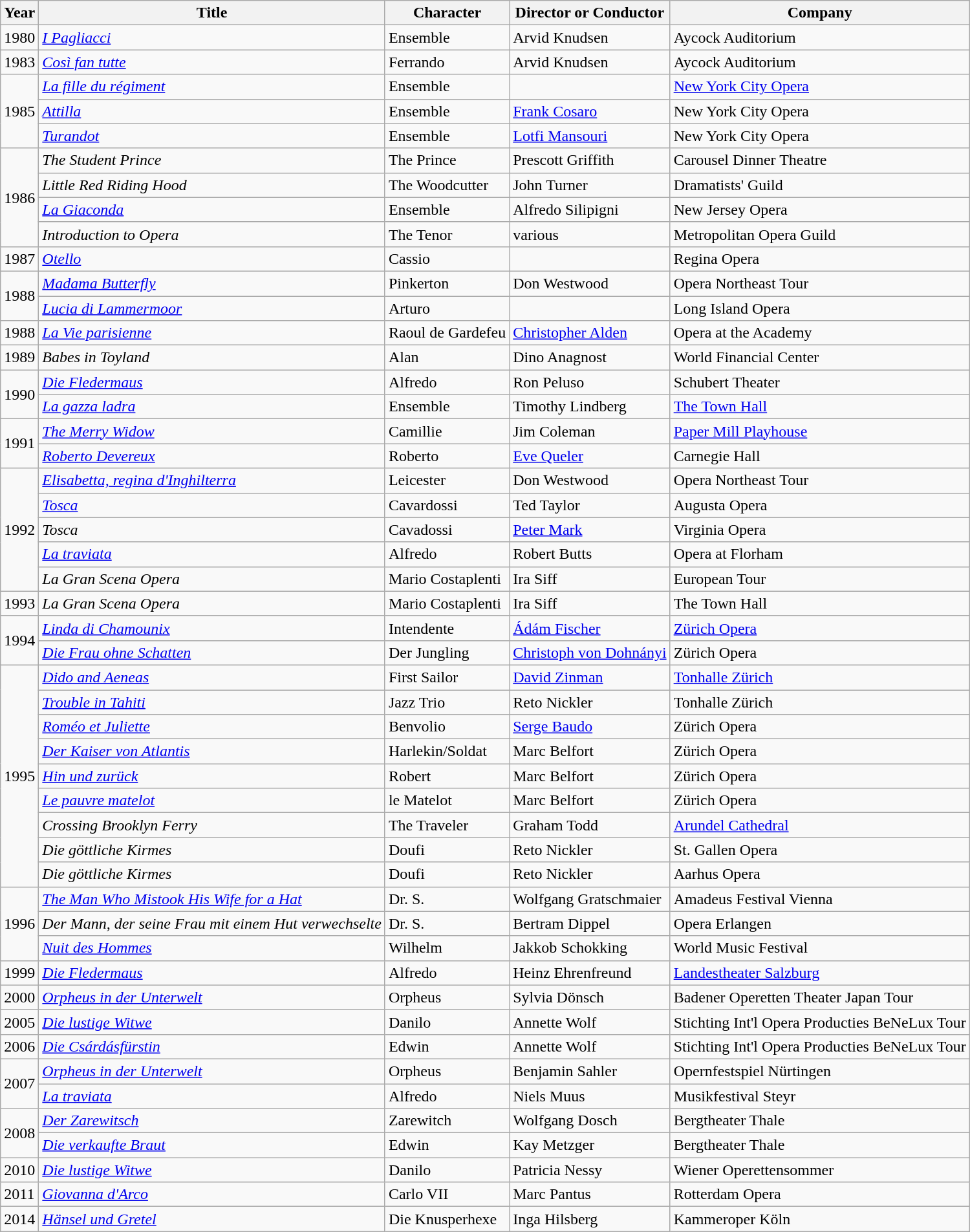<table class="wikitable">
<tr>
<th>Year</th>
<th>Title</th>
<th>Character</th>
<th>Director or Conductor</th>
<th>Company</th>
</tr>
<tr>
<td>1980</td>
<td><em><a href='#'>I Pagliacci</a></em></td>
<td>Ensemble</td>
<td>Arvid Knudsen</td>
<td>Aycock Auditorium</td>
</tr>
<tr>
<td>1983</td>
<td><em><a href='#'>Così fan tutte</a></em></td>
<td>Ferrando</td>
<td>Arvid Knudsen</td>
<td>Aycock Auditorium</td>
</tr>
<tr>
<td rowspan="3">1985</td>
<td><em><a href='#'>La fille du régiment</a></em></td>
<td>Ensemble</td>
<td></td>
<td><a href='#'>New York City Opera</a></td>
</tr>
<tr>
<td><em><a href='#'>Attilla</a></em></td>
<td>Ensemble</td>
<td><a href='#'>Frank Cosaro</a></td>
<td>New York City Opera</td>
</tr>
<tr>
<td><em><a href='#'>Turandot</a></em></td>
<td>Ensemble</td>
<td><a href='#'>Lotfi Mansouri</a></td>
<td>New York City Opera</td>
</tr>
<tr>
<td rowspan="4">1986</td>
<td><em>The Student Prince</em></td>
<td>The Prince</td>
<td>Prescott Griffith</td>
<td>Carousel Dinner Theatre</td>
</tr>
<tr>
<td><em>Little Red Riding Hood</em></td>
<td>The Woodcutter</td>
<td>John Turner</td>
<td>Dramatists' Guild</td>
</tr>
<tr>
<td><em><a href='#'>La Giaconda</a></em></td>
<td>Ensemble</td>
<td>Alfredo Silipigni</td>
<td>New Jersey Opera</td>
</tr>
<tr>
<td><em>Introduction to Opera</em></td>
<td>The Tenor</td>
<td>various</td>
<td>Metropolitan Opera Guild</td>
</tr>
<tr>
<td>1987</td>
<td><em><a href='#'>Otello</a></em></td>
<td>Cassio</td>
<td></td>
<td>Regina Opera</td>
</tr>
<tr>
<td rowspan="2">1988</td>
<td><em><a href='#'>Madama Butterfly</a></em></td>
<td>Pinkerton</td>
<td>Don Westwood</td>
<td>Opera Northeast Tour</td>
</tr>
<tr>
<td><em><a href='#'>Lucia di Lammermoor</a></em></td>
<td>Arturo</td>
<td></td>
<td>Long Island Opera</td>
</tr>
<tr>
<td>1988</td>
<td><em><a href='#'>La Vie parisienne</a></em></td>
<td>Raoul de Gardefeu</td>
<td><a href='#'>Christopher Alden</a></td>
<td>Opera at the Academy</td>
</tr>
<tr>
<td>1989</td>
<td><em>Babes in Toyland</em></td>
<td>Alan</td>
<td>Dino Anagnost</td>
<td>World Financial Center</td>
</tr>
<tr>
<td rowspan="2">1990</td>
<td><em><a href='#'>Die Fledermaus</a></em></td>
<td>Alfredo</td>
<td>Ron Peluso</td>
<td>Schubert Theater</td>
</tr>
<tr>
<td><em><a href='#'>La gazza ladra</a></em></td>
<td>Ensemble</td>
<td>Timothy Lindberg</td>
<td><a href='#'>The Town Hall</a></td>
</tr>
<tr>
<td rowspan="2">1991</td>
<td><em><a href='#'>The Merry Widow</a></em></td>
<td>Camillie</td>
<td>Jim Coleman</td>
<td><a href='#'>Paper Mill Playhouse</a></td>
</tr>
<tr>
<td><em><a href='#'>Roberto Devereux</a></em></td>
<td>Roberto</td>
<td><a href='#'>Eve Queler</a></td>
<td>Carnegie Hall</td>
</tr>
<tr>
<td rowspan="5">1992</td>
<td><em><a href='#'>Elisabetta, regina d'Inghilterra</a></em></td>
<td>Leicester</td>
<td>Don Westwood</td>
<td>Opera Northeast Tour</td>
</tr>
<tr>
<td><em><a href='#'>Tosca</a></em></td>
<td>Cavardossi</td>
<td>Ted Taylor</td>
<td>Augusta Opera</td>
</tr>
<tr>
<td><em>Tosca</em></td>
<td>Cavadossi</td>
<td><a href='#'>Peter Mark</a></td>
<td>Virginia Opera</td>
</tr>
<tr>
<td><em><a href='#'>La traviata</a></em></td>
<td>Alfredo</td>
<td>Robert Butts</td>
<td>Opera at Florham</td>
</tr>
<tr>
<td><em>La Gran Scena Opera</em></td>
<td>Mario Costaplenti</td>
<td>Ira Siff</td>
<td>European Tour</td>
</tr>
<tr>
<td>1993</td>
<td><em>La Gran Scena Opera</em></td>
<td>Mario Costaplenti</td>
<td>Ira Siff</td>
<td>The Town Hall</td>
</tr>
<tr>
<td rowspan="2">1994</td>
<td><em><a href='#'>Linda di Chamounix</a></em></td>
<td>Intendente</td>
<td><a href='#'>Ádám Fischer</a></td>
<td><a href='#'>Zürich Opera</a></td>
</tr>
<tr>
<td><em><a href='#'>Die Frau ohne Schatten</a></em></td>
<td>Der Jungling</td>
<td><a href='#'>Christoph von Dohnányi</a></td>
<td>Zürich Opera</td>
</tr>
<tr>
<td rowspan="9">1995</td>
<td><em><a href='#'>Dido and Aeneas</a></em></td>
<td>First Sailor</td>
<td><a href='#'>David Zinman</a></td>
<td><a href='#'>Tonhalle Zürich</a></td>
</tr>
<tr>
<td><em><a href='#'>Trouble in Tahiti</a></em></td>
<td>Jazz Trio</td>
<td>Reto Nickler</td>
<td>Tonhalle Zürich</td>
</tr>
<tr>
<td><em><a href='#'>Roméo et Juliette</a></em></td>
<td>Benvolio</td>
<td><a href='#'>Serge Baudo</a></td>
<td>Zürich Opera</td>
</tr>
<tr>
<td><em><a href='#'>Der Kaiser von Atlantis</a></em></td>
<td>Harlekin/Soldat</td>
<td>Marc Belfort</td>
<td>Zürich Opera</td>
</tr>
<tr>
<td><em><a href='#'>Hin und zurück</a></em></td>
<td>Robert</td>
<td>Marc Belfort</td>
<td>Zürich Opera</td>
</tr>
<tr>
<td><em><a href='#'>Le pauvre matelot</a></em></td>
<td>le Matelot</td>
<td>Marc Belfort</td>
<td>Zürich Opera</td>
</tr>
<tr>
<td><em>Crossing Brooklyn Ferry</em></td>
<td>The Traveler</td>
<td>Graham Todd</td>
<td><a href='#'>Arundel Cathedral</a></td>
</tr>
<tr>
<td><em>Die göttliche Kirmes</em></td>
<td>Doufi</td>
<td>Reto Nickler</td>
<td>St. Gallen Opera</td>
</tr>
<tr>
<td><em>Die göttliche Kirmes</em></td>
<td>Doufi</td>
<td>Reto Nickler</td>
<td>Aarhus Opera</td>
</tr>
<tr>
<td rowspan="3">1996</td>
<td><em><a href='#'>The Man Who Mistook His Wife for a Hat</a></em></td>
<td>Dr. S.</td>
<td>Wolfgang Gratschmaier</td>
<td>Amadeus Festival Vienna</td>
</tr>
<tr>
<td><em>Der Mann, der seine Frau mit einem Hut verwechselte</em></td>
<td>Dr. S.</td>
<td>Bertram Dippel</td>
<td>Opera Erlangen</td>
</tr>
<tr>
<td><em><a href='#'>Nuit des Hommes</a></em></td>
<td>Wilhelm</td>
<td>Jakkob Schokking</td>
<td>World Music Festival</td>
</tr>
<tr>
<td>1999</td>
<td><em><a href='#'>Die Fledermaus</a></em></td>
<td>Alfredo</td>
<td>Heinz Ehrenfreund</td>
<td><a href='#'>Landestheater Salzburg</a></td>
</tr>
<tr>
<td>2000</td>
<td><em><a href='#'>Orpheus in der Unterwelt</a></em></td>
<td>Orpheus</td>
<td>Sylvia Dönsch</td>
<td>Badener Operetten Theater Japan Tour</td>
</tr>
<tr>
<td>2005</td>
<td><em><a href='#'>Die lustige Witwe</a></em></td>
<td>Danilo</td>
<td>Annette Wolf</td>
<td>Stichting Int'l Opera Producties BeNeLux Tour</td>
</tr>
<tr>
<td>2006</td>
<td><em><a href='#'>Die Csárdásfürstin</a></em></td>
<td>Edwin</td>
<td>Annette Wolf</td>
<td>Stichting Int'l Opera Producties BeNeLux Tour</td>
</tr>
<tr>
<td rowspan="2">2007</td>
<td><em><a href='#'>Orpheus in der Unterwelt</a></em></td>
<td>Orpheus</td>
<td>Benjamin Sahler</td>
<td>Opernfestspiel Nürtingen</td>
</tr>
<tr>
<td><em><a href='#'>La traviata</a></em></td>
<td>Alfredo</td>
<td>Niels Muus</td>
<td>Musikfestival Steyr</td>
</tr>
<tr>
<td rowspan="2">2008</td>
<td><em><a href='#'>Der Zarewitsch</a></em></td>
<td>Zarewitch</td>
<td>Wolfgang Dosch</td>
<td>Bergtheater Thale</td>
</tr>
<tr>
<td><em><a href='#'>Die verkaufte Braut</a></em></td>
<td>Edwin</td>
<td>Kay Metzger</td>
<td>Bergtheater Thale</td>
</tr>
<tr>
<td>2010</td>
<td><em><a href='#'>Die lustige Witwe</a></em></td>
<td>Danilo</td>
<td>Patricia Nessy</td>
<td>Wiener Operettensommer</td>
</tr>
<tr>
<td>2011</td>
<td><em><a href='#'>Giovanna d'Arco</a></em></td>
<td>Carlo VII</td>
<td>Marc Pantus</td>
<td>Rotterdam Opera</td>
</tr>
<tr>
<td>2014</td>
<td><em><a href='#'>Hänsel und Gretel</a></em></td>
<td>Die Knusperhexe</td>
<td>Inga Hilsberg</td>
<td>Kammeroper Köln</td>
</tr>
</table>
